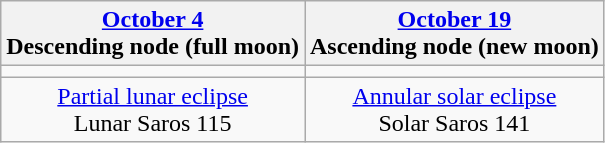<table class="wikitable">
<tr>
<th><a href='#'>October 4</a><br>Descending node (full moon)<br></th>
<th><a href='#'>October 19</a><br>Ascending node (new moon)<br></th>
</tr>
<tr>
<td></td>
<td></td>
</tr>
<tr align=center>
<td><a href='#'>Partial lunar eclipse</a><br>Lunar Saros 115</td>
<td><a href='#'>Annular solar eclipse</a><br>Solar Saros 141</td>
</tr>
</table>
